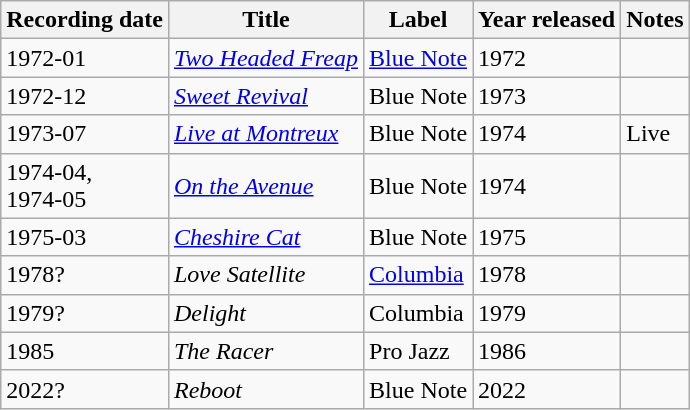<table class="wikitable">
<tr>
<th>Recording date</th>
<th>Title</th>
<th>Label</th>
<th>Year released</th>
<th>Notes</th>
</tr>
<tr>
<td>1972-01</td>
<td><em><a href='#'>Two Headed Freap</a></em></td>
<td><a href='#'>Blue Note</a></td>
<td>1972</td>
<td></td>
</tr>
<tr>
<td>1972-12</td>
<td><em><a href='#'>Sweet Revival</a></em></td>
<td>Blue Note</td>
<td>1973</td>
<td></td>
</tr>
<tr>
<td>1973-07</td>
<td><em><a href='#'>Live at Montreux</a></em></td>
<td>Blue Note</td>
<td>1974</td>
<td>Live</td>
</tr>
<tr>
<td>1974-04, <br>1974-05</td>
<td><em><a href='#'>On the Avenue</a></em></td>
<td>Blue Note</td>
<td>1974</td>
<td></td>
</tr>
<tr>
<td>1975-03</td>
<td><em><a href='#'>Cheshire Cat</a></em></td>
<td>Blue Note</td>
<td>1975</td>
<td></td>
</tr>
<tr>
<td>1978?</td>
<td><em>Love Satellite</em></td>
<td><a href='#'>Columbia</a></td>
<td>1978</td>
<td></td>
</tr>
<tr>
<td>1979?</td>
<td><em>Delight</em></td>
<td>Columbia</td>
<td>1979</td>
<td></td>
</tr>
<tr>
<td>1985</td>
<td><em>The Racer</em></td>
<td>Pro Jazz</td>
<td>1986</td>
<td></td>
</tr>
<tr>
<td>2022?</td>
<td><em>Reboot</em></td>
<td>Blue Note</td>
<td>2022</td>
<td></td>
</tr>
</table>
